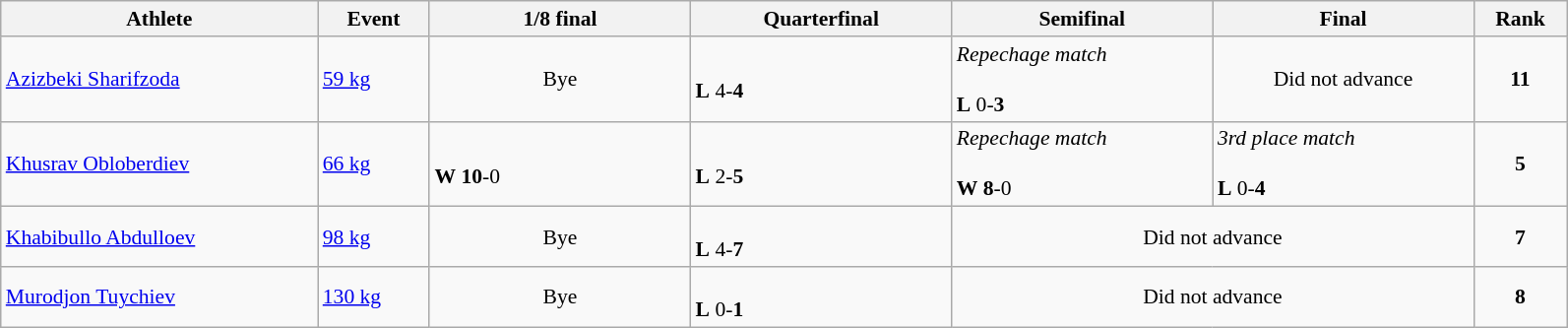<table class="wikitable" width="84%" style="text-align:left; font-size:90%">
<tr>
<th width="17%">Athlete</th>
<th width="6%">Event</th>
<th width="14%">1/8 final</th>
<th width="14%">Quarterfinal</th>
<th width="14%">Semifinal</th>
<th width="14%">Final</th>
<th width="5%">Rank</th>
</tr>
<tr>
<td><a href='#'>Azizbeki Sharifzoda</a></td>
<td><a href='#'>59 kg</a></td>
<td align=center>Bye</td>
<td><br><strong>L</strong> 4-<strong>4</strong> <strong></strong></td>
<td><em> Repechage match</em><br><br><strong>L</strong> 0-<strong>3</strong> <strong></strong></td>
<td align=center>Did not advance</td>
<td align=center><strong>11</strong></td>
</tr>
<tr>
<td><a href='#'>Khusrav Obloberdiev</a></td>
<td><a href='#'>66 kg</a></td>
<td><br><strong>W</strong> <strong>10</strong>-0</td>
<td><br><strong>L</strong> 2-<strong>5</strong></td>
<td><em> Repechage match</em><br><br><strong>W</strong> <strong>8</strong>-0</td>
<td><em> 3rd place match</em><br><br><strong>L</strong> 0-<strong>4</strong></td>
<td align=center><strong>5</strong></td>
</tr>
<tr>
<td><a href='#'>Khabibullo Abdulloev</a></td>
<td><a href='#'>98 kg</a></td>
<td align=center>Bye</td>
<td><br><strong>L</strong> 4-<strong>7</strong></td>
<td align=center colspan=2>Did not advance</td>
<td align=center><strong>7</strong></td>
</tr>
<tr>
<td><a href='#'>Murodjon Tuychiev</a></td>
<td><a href='#'>130 kg</a></td>
<td align=center>Bye</td>
<td><br><strong>L</strong> 0-<strong>1</strong></td>
<td align=center colspan=2>Did not advance</td>
<td align=center><strong>8</strong></td>
</tr>
</table>
